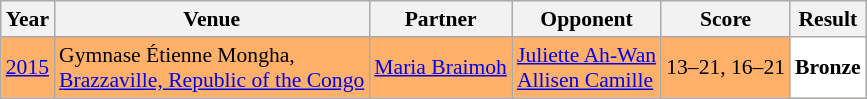<table class="sortable wikitable" style="font-size: 90%;">
<tr>
<th>Year</th>
<th>Venue</th>
<th>Partner</th>
<th>Opponent</th>
<th>Score</th>
<th>Result</th>
</tr>
<tr style="background:#FFB069">
<td align="center"><a href='#'>2015</a></td>
<td align="left">Gymnase Étienne Mongha,<br><a href='#'>Brazzaville, Republic of the Congo</a></td>
<td align="left"> <a href='#'>Maria Braimoh</a></td>
<td align="left"> <a href='#'>Juliette Ah-Wan</a> <br>  <a href='#'>Allisen Camille</a></td>
<td align="left">13–21, 16–21</td>
<td style="text-align:left; background:white"> <strong>Bronze</strong></td>
</tr>
</table>
